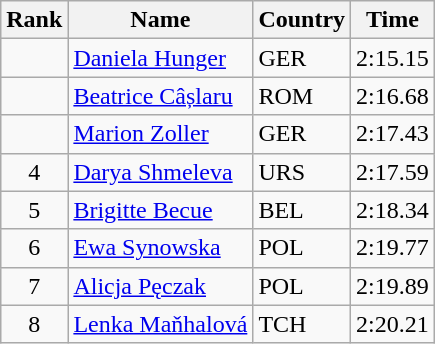<table class="wikitable">
<tr>
<th>Rank</th>
<th>Name</th>
<th>Country</th>
<th>Time</th>
</tr>
<tr>
<td align="center"></td>
<td><a href='#'>Daniela Hunger</a></td>
<td> GER</td>
<td align="center">2:15.15</td>
</tr>
<tr>
<td align="center"></td>
<td><a href='#'>Beatrice Câșlaru</a></td>
<td> ROM</td>
<td align="center">2:16.68</td>
</tr>
<tr>
<td align="center"></td>
<td><a href='#'>Marion Zoller</a></td>
<td> GER</td>
<td align="center">2:17.43</td>
</tr>
<tr>
<td align="center">4</td>
<td><a href='#'>Darya Shmeleva</a></td>
<td> URS</td>
<td align="center">2:17.59</td>
</tr>
<tr>
<td align="center">5</td>
<td><a href='#'>Brigitte Becue</a></td>
<td> BEL</td>
<td align="center">2:18.34</td>
</tr>
<tr>
<td align="center">6</td>
<td><a href='#'>Ewa Synowska</a></td>
<td> POL</td>
<td align="center">2:19.77</td>
</tr>
<tr>
<td align="center">7</td>
<td><a href='#'>Alicja Pęczak</a></td>
<td> POL</td>
<td align="center">2:19.89</td>
</tr>
<tr>
<td align="center">8</td>
<td><a href='#'>Lenka Maňhalová</a></td>
<td> TCH</td>
<td align="center">2:20.21</td>
</tr>
</table>
